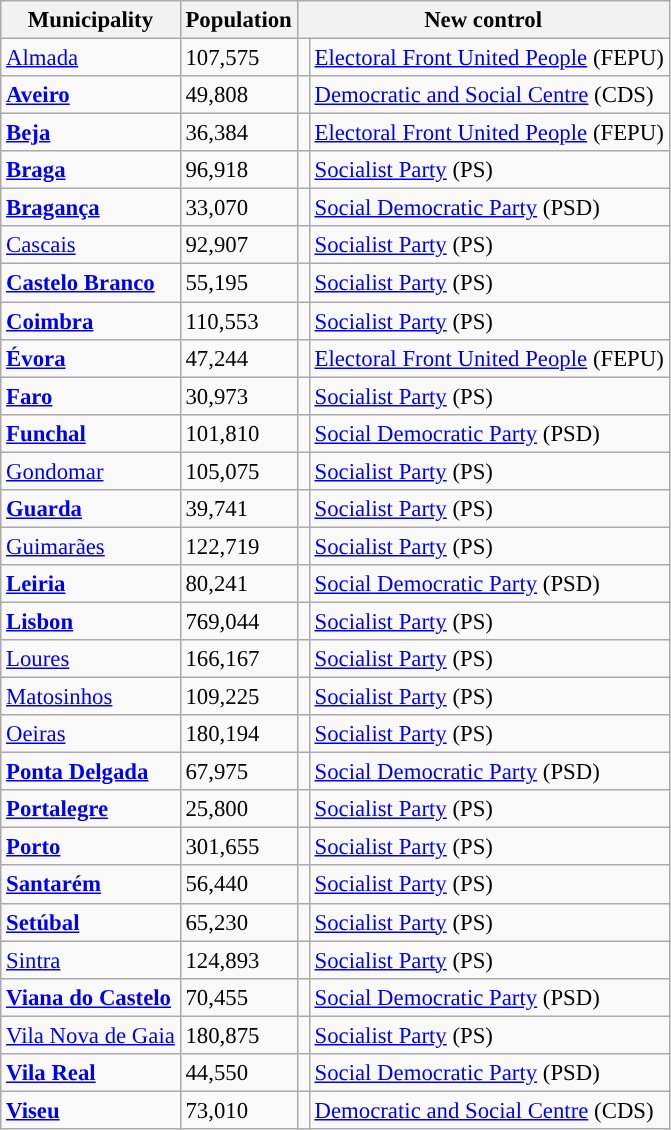<table class="wikitable sortable" style="font-size:95%;">
<tr>
<th>Municipality</th>
<th>Population</th>
<th colspan="2" style="width:200px;">New control</th>
</tr>
<tr>
<td><a href='#'>Almada</a></td>
<td>107,575</td>
<td width="1" style="color:inherit;background:"></td>
<td><a href='#'>Electoral Front United People</a> (FEPU)</td>
</tr>
<tr>
<td><a href='#'><strong>Aveiro</strong></a></td>
<td>49,808</td>
<td width="1" style="color:inherit;background:"></td>
<td><a href='#'>Democratic and Social Centre</a> (CDS)</td>
</tr>
<tr>
<td><a href='#'><strong>Beja</strong></a></td>
<td>36,384</td>
<td width="1" style="color:inherit;background:"></td>
<td><a href='#'>Electoral Front United People</a> (FEPU)</td>
</tr>
<tr>
<td><strong><a href='#'>Braga</a></strong></td>
<td>96,918</td>
<td width="1" style="color:inherit;background:"></td>
<td><a href='#'>Socialist Party</a> (PS)</td>
</tr>
<tr>
<td><a href='#'><strong>Bragança</strong></a></td>
<td>33,070</td>
<td width="1" style="color:inherit;background:"></td>
<td><a href='#'>Social Democratic Party</a> (PSD)</td>
</tr>
<tr>
<td><a href='#'>Cascais</a></td>
<td>92,907</td>
<td width="1" style="color:inherit;background:"></td>
<td><a href='#'>Socialist Party</a> (PS)</td>
</tr>
<tr>
<td><a href='#'><strong>Castelo Branco</strong></a></td>
<td>55,195</td>
<td width="1" style="color:inherit;background:"></td>
<td><a href='#'>Socialist Party</a> (PS)</td>
</tr>
<tr>
<td><strong><a href='#'>Coimbra</a></strong></td>
<td>110,553</td>
<td width="1" style="color:inherit;background:"></td>
<td><a href='#'>Socialist Party</a> (PS)</td>
</tr>
<tr>
<td><strong><a href='#'>Évora</a></strong></td>
<td>47,244</td>
<td width="1" style="color:inherit;background:"></td>
<td><a href='#'>Electoral Front United People</a> (FEPU)</td>
</tr>
<tr>
<td><a href='#'><strong>Faro</strong></a></td>
<td>30,973</td>
<td width="1" style="color:inherit;background:"></td>
<td><a href='#'>Socialist Party</a> (PS)</td>
</tr>
<tr>
<td><strong><a href='#'>Funchal</a></strong></td>
<td>101,810</td>
<td width="1" style="color:inherit;background:"></td>
<td><a href='#'>Social Democratic Party</a> (PSD)</td>
</tr>
<tr>
<td><a href='#'>Gondomar</a></td>
<td>105,075</td>
<td width="1" style="color:inherit;background:"></td>
<td><a href='#'>Socialist Party</a> (PS)</td>
</tr>
<tr>
<td><a href='#'><strong>Guarda</strong></a></td>
<td>39,741</td>
<td width="1" style="color:inherit;background:"></td>
<td><a href='#'>Socialist Party</a> (PS)</td>
</tr>
<tr>
<td><a href='#'>Guimarães</a></td>
<td>122,719</td>
<td width="1" style="color:inherit;background:"></td>
<td><a href='#'>Socialist Party</a> (PS)</td>
</tr>
<tr>
<td><strong><a href='#'>Leiria</a></strong></td>
<td>80,241</td>
<td width="1" style="color:inherit;background:"></td>
<td><a href='#'>Social Democratic Party</a> (PSD)</td>
</tr>
<tr>
<td><strong><a href='#'>Lisbon</a></strong></td>
<td>769,044</td>
<td width="1" style="color:inherit;background:"></td>
<td><a href='#'>Socialist Party</a> (PS)</td>
</tr>
<tr>
<td><a href='#'>Loures</a></td>
<td>166,167</td>
<td width="1" style="color:inherit;background:"></td>
<td><a href='#'>Socialist Party</a> (PS)</td>
</tr>
<tr>
<td><a href='#'>Matosinhos</a></td>
<td>109,225</td>
<td width="1" style="color:inherit;background:"></td>
<td><a href='#'>Socialist Party</a> (PS)</td>
</tr>
<tr>
<td><a href='#'>Oeiras</a></td>
<td>180,194</td>
<td width="1" style="color:inherit;background:"></td>
<td><a href='#'>Socialist Party</a> (PS)</td>
</tr>
<tr>
<td><strong><a href='#'>Ponta Delgada</a></strong></td>
<td>67,975</td>
<td width="1" style="color:inherit;background:"></td>
<td><a href='#'>Social Democratic Party</a> (PSD)</td>
</tr>
<tr>
<td><a href='#'><strong>Portalegre</strong></a></td>
<td>25,800</td>
<td width="1" style="color:inherit;background:"></td>
<td><a href='#'>Socialist Party</a> (PS)</td>
</tr>
<tr>
<td><strong><a href='#'>Porto</a></strong></td>
<td>301,655</td>
<td width="1" style="color:inherit;background:"></td>
<td><a href='#'>Socialist Party</a> (PS)</td>
</tr>
<tr>
<td><a href='#'><strong>Santarém</strong></a></td>
<td>56,440</td>
<td width="1" style="color:inherit;background:"></td>
<td><a href='#'>Socialist Party</a> (PS)</td>
</tr>
<tr>
<td><strong><a href='#'>Setúbal</a></strong></td>
<td>65,230</td>
<td width="1" style="color:inherit;background:"></td>
<td><a href='#'>Socialist Party</a> (PS)</td>
</tr>
<tr>
<td><a href='#'>Sintra</a></td>
<td>124,893</td>
<td width="1" style="color:inherit;background:"></td>
<td><a href='#'>Socialist Party</a> (PS)</td>
</tr>
<tr>
<td><strong><a href='#'>Viana do Castelo</a></strong></td>
<td>70,455</td>
<td width="1" style="color:inherit;background:"></td>
<td><a href='#'>Social Democratic Party</a> (PSD)</td>
</tr>
<tr>
<td><a href='#'>Vila Nova de Gaia</a></td>
<td>180,875</td>
<td width="1" style="color:inherit;background:"></td>
<td><a href='#'>Socialist Party</a> (PS)</td>
</tr>
<tr>
<td><strong><a href='#'>Vila Real</a></strong></td>
<td>44,550</td>
<td width="1" style="color:inherit;background:"></td>
<td><a href='#'>Social Democratic Party</a> (PSD)</td>
</tr>
<tr>
<td><strong><a href='#'>Viseu</a></strong></td>
<td>73,010</td>
<td width="1" style="color:inherit;background:"></td>
<td><a href='#'>Democratic and Social Centre</a> (CDS)</td>
</tr>
</table>
